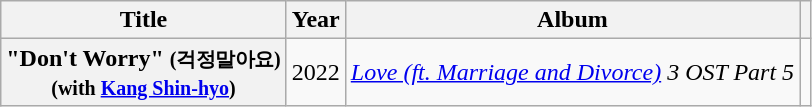<table class="wikitable plainrowheaders" style="text-align:center;">
<tr>
<th>Title</th>
<th>Year</th>
<th>Album</th>
<th scope="col" class="unsortable"></th>
</tr>
<tr>
<th scope=row>"Don't Worry" <small>(걱정말아요)</small><br><small>(with <a href='#'>Kang Shin-hyo</a>)</small></th>
<td>2022</td>
<td><em><a href='#'>Love (ft. Marriage and Divorce)</a> 3 OST Part 5</em></td>
<td></td>
</tr>
</table>
